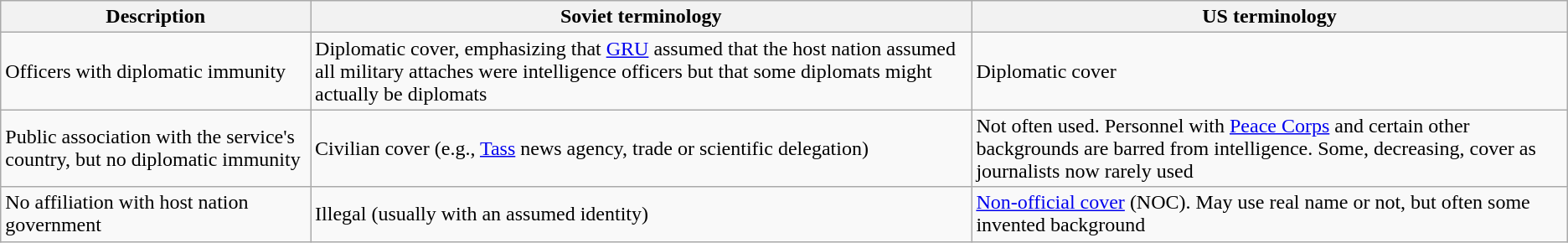<table class="wikitable">
<tr>
<th>Description</th>
<th>Soviet terminology</th>
<th>US terminology</th>
</tr>
<tr>
<td>Officers with diplomatic immunity</td>
<td>Diplomatic cover, emphasizing that <a href='#'>GRU</a> assumed that the host nation assumed all military attaches were intelligence officers but that some diplomats might actually be diplomats</td>
<td>Diplomatic cover</td>
</tr>
<tr>
<td>Public association with the service's country, but no diplomatic immunity</td>
<td>Civilian cover (e.g., <a href='#'>Tass</a> news agency, trade or scientific delegation)</td>
<td>Not often used. Personnel with <a href='#'>Peace Corps</a> and certain other backgrounds are barred from intelligence. Some, decreasing, cover as journalists now rarely used</td>
</tr>
<tr>
<td>No affiliation with host nation government</td>
<td>Illegal (usually with an assumed identity)</td>
<td><a href='#'>Non-official cover</a> (NOC). May use real name or not, but often some invented background</td>
</tr>
</table>
